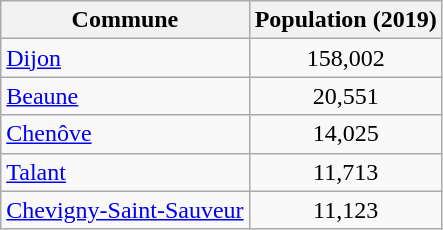<table class=wikitable>
<tr>
<th>Commune</th>
<th>Population (2019)</th>
</tr>
<tr>
<td><a href='#'>Dijon</a></td>
<td style="text-align: center;">158,002</td>
</tr>
<tr>
<td><a href='#'>Beaune</a></td>
<td style="text-align: center;">20,551</td>
</tr>
<tr>
<td><a href='#'>Chenôve</a></td>
<td style="text-align: center;">14,025</td>
</tr>
<tr>
<td><a href='#'>Talant</a></td>
<td style="text-align: center;">11,713</td>
</tr>
<tr>
<td><a href='#'>Chevigny-Saint-Sauveur</a></td>
<td style="text-align: center;">11,123</td>
</tr>
</table>
